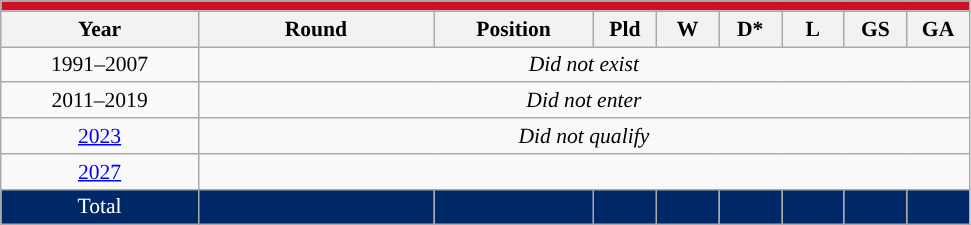<table class="wikitable" style="text-align: center;font-size:90%;">
<tr>
<th colspan="9" style="background: #CE1126; color: #FFFFFF;"><a href='#'></a></th>
</tr>
<tr>
<th width=125>Year</th>
<th width=150>Round</th>
<th width=100>Position</th>
<th width=35>Pld</th>
<th width=35>W</th>
<th width=35>D*</th>
<th width=35>L</th>
<th width=35>GS</th>
<th width=35>GA</th>
</tr>
<tr>
<td>1991–2007</td>
<td colspan="8"><em>Did not exist</em></td>
</tr>
<tr>
<td>2011–2019</td>
<td colspan="8"><em>Did not enter</em></td>
</tr>
<tr>
<td> <a href='#'>2023</a></td>
<td colspan="8"><em>Did not qualify</em></td>
</tr>
<tr>
<td> <a href='#'>2027</a></td>
<td colspan=8></td>
</tr>
<tr>
<td colspan=1 style="background: #002868; color: #FFFFFF;">Total</td>
<td style="background: #002868; color: #FFFFFF;"></td>
<td style="background: #002868; color: #FFFFFF;"></td>
<td style="background: #002868; color: #FFFFFF;"></td>
<td style="background: #002868; color: #FFFFFF;"></td>
<td style="background: #002868; color: #FFFFFF;"></td>
<td style="background: #002868; color: #FFFFFF;"></td>
<td style="background: #002868; color: #FFFFFF;"></td>
<td style="background: #002868; color: #FFFFFF;"></td>
</tr>
</table>
